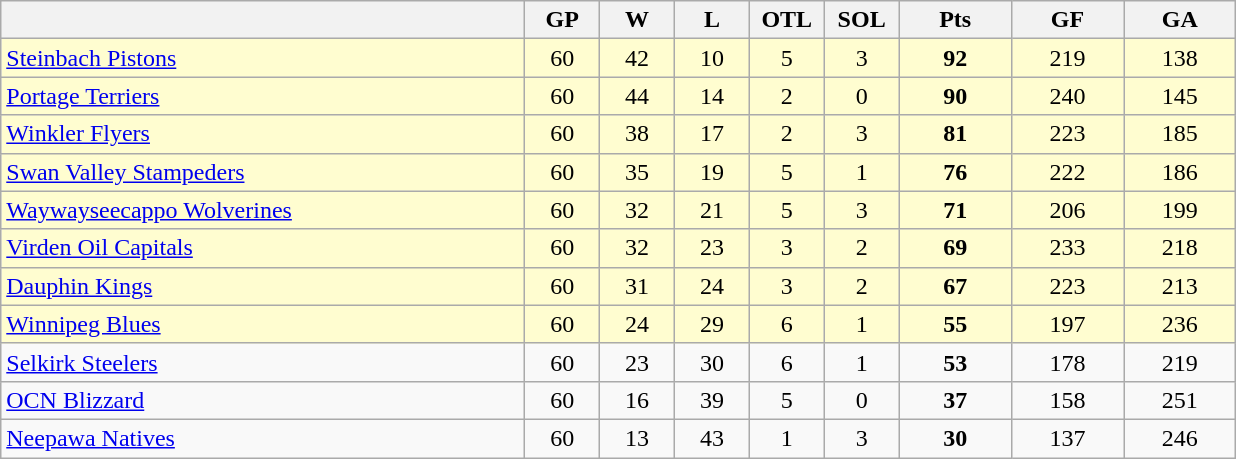<table class="wikitable">
<tr>
<th bgcolor="#DDDDFF" width="35%"></th>
<th bgcolor="#DDDDFF" width="5%">GP</th>
<th bgcolor="#DDDDFF" width="5%">W</th>
<th bgcolor="#DDDDFF" width="5%">L</th>
<th bgcolor="#DDDDFF" width="5%">OTL</th>
<th bgcolor="#DDDDFF" width="5%">SOL</th>
<th bgcolor="#DDDDFF" width="7.5%">Pts</th>
<th bgcolor="#DDDDFF" width="7.5%">GF</th>
<th bgcolor="#DDDDFF" width="7.5%">GA</th>
</tr>
<tr align=center bgcolor=#FFFDD0>
<td align=left><a href='#'>Steinbach Pistons</a></td>
<td>60</td>
<td>42</td>
<td>10</td>
<td>5</td>
<td>3</td>
<td><strong>92</strong></td>
<td>219</td>
<td>138</td>
</tr>
<tr align=center bgcolor=#FFFDD0>
<td align=left><a href='#'>Portage Terriers</a></td>
<td>60</td>
<td>44</td>
<td>14</td>
<td>2</td>
<td>0</td>
<td><strong>90</strong></td>
<td>240</td>
<td>145</td>
</tr>
<tr align=center bgcolor=#FFFDD0>
<td align=left><a href='#'>Winkler Flyers</a></td>
<td>60</td>
<td>38</td>
<td>17</td>
<td>2</td>
<td>3</td>
<td><strong>81</strong></td>
<td>223</td>
<td>185</td>
</tr>
<tr align=center bgcolor=#FFFDD0>
<td align=left><a href='#'>Swan Valley Stampeders</a></td>
<td>60</td>
<td>35</td>
<td>19</td>
<td>5</td>
<td>1</td>
<td><strong>76</strong></td>
<td>222</td>
<td>186</td>
</tr>
<tr align=center  bgcolor=#FFFDD0>
<td align=left><a href='#'>Waywayseecappo Wolverines</a></td>
<td>60</td>
<td>32</td>
<td>21</td>
<td>5</td>
<td>3</td>
<td><strong>71</strong></td>
<td>206</td>
<td>199</td>
</tr>
<tr align=center bgcolor=#FFFDD0>
<td align=left><a href='#'>Virden Oil Capitals</a></td>
<td>60</td>
<td>32</td>
<td>23</td>
<td>3</td>
<td>2</td>
<td><strong>69</strong></td>
<td>233</td>
<td>218</td>
</tr>
<tr align=center bgcolor=#FFFDD0>
<td align=left><a href='#'>Dauphin Kings</a></td>
<td>60</td>
<td>31</td>
<td>24</td>
<td>3</td>
<td>2</td>
<td><strong>67</strong></td>
<td>223</td>
<td>213</td>
</tr>
<tr align=center bgcolor=#FFFDD0>
<td align=left><a href='#'>Winnipeg Blues</a></td>
<td>60</td>
<td>24</td>
<td>29</td>
<td>6</td>
<td>1</td>
<td><strong>55</strong></td>
<td>197</td>
<td>236</td>
</tr>
<tr align=center>
<td align=left><a href='#'>Selkirk Steelers</a></td>
<td>60</td>
<td>23</td>
<td>30</td>
<td>6</td>
<td>1</td>
<td><strong>53</strong></td>
<td>178</td>
<td>219</td>
</tr>
<tr align=center>
<td align=left><a href='#'>OCN Blizzard</a></td>
<td>60</td>
<td>16</td>
<td>39</td>
<td>5</td>
<td>0</td>
<td><strong>37</strong></td>
<td>158</td>
<td>251</td>
</tr>
<tr align=center>
<td align=left><a href='#'>Neepawa Natives</a></td>
<td>60</td>
<td>13</td>
<td>43</td>
<td>1</td>
<td>3</td>
<td><strong>30</strong></td>
<td>137</td>
<td>246</td>
</tr>
</table>
